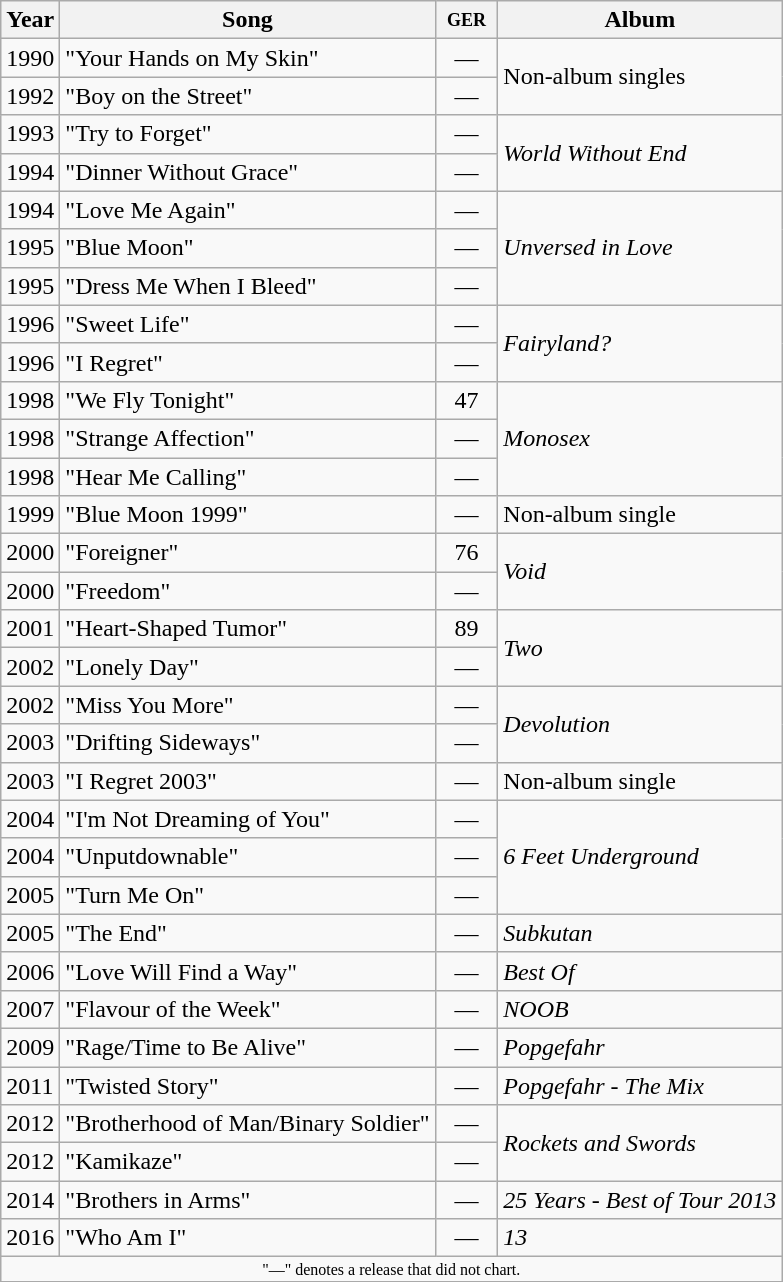<table class="wikitable">
<tr>
<th>Year</th>
<th>Song</th>
<th style="width:3em;font-size:75%">GER<br></th>
<th>Album</th>
</tr>
<tr>
<td>1990</td>
<td>"Your Hands on My Skin"</td>
<td align="center">—</td>
<td rowspan="2">Non-album singles</td>
</tr>
<tr>
<td>1992</td>
<td>"Boy on the Street"</td>
<td align="center">—</td>
</tr>
<tr>
<td>1993</td>
<td>"Try to Forget"</td>
<td align="center">—</td>
<td rowspan="2"><em>World Without End</em></td>
</tr>
<tr>
<td>1994</td>
<td>"Dinner Without Grace"</td>
<td align="center">—</td>
</tr>
<tr>
<td>1994</td>
<td>"Love Me Again"</td>
<td align="center">—</td>
<td rowspan="3"><em>Unversed in Love</em></td>
</tr>
<tr>
<td>1995</td>
<td>"Blue Moon"</td>
<td align="center">—</td>
</tr>
<tr>
<td>1995</td>
<td>"Dress Me When I Bleed"</td>
<td align="center">—</td>
</tr>
<tr>
<td>1996</td>
<td>"Sweet Life"</td>
<td align="center">—</td>
<td rowspan="2"><em>Fairyland?</em></td>
</tr>
<tr>
<td>1996</td>
<td>"I Regret"</td>
<td align="center">—</td>
</tr>
<tr>
<td>1998</td>
<td>"We Fly Tonight"</td>
<td align="center">47</td>
<td rowspan="3"><em>Monosex</em></td>
</tr>
<tr>
<td>1998</td>
<td>"Strange Affection"</td>
<td align="center">—</td>
</tr>
<tr>
<td>1998</td>
<td>"Hear Me Calling"</td>
<td align="center">—</td>
</tr>
<tr>
<td>1999</td>
<td>"Blue Moon 1999"</td>
<td align="center">—</td>
<td>Non-album single</td>
</tr>
<tr>
<td>2000</td>
<td>"Foreigner"</td>
<td align="center">76</td>
<td rowspan="2"><em>Void</em></td>
</tr>
<tr>
<td>2000</td>
<td>"Freedom"</td>
<td align="center">—</td>
</tr>
<tr>
<td>2001</td>
<td>"Heart-Shaped Tumor"</td>
<td align="center">89</td>
<td rowspan="2"><em>Two</em></td>
</tr>
<tr>
<td>2002</td>
<td>"Lonely Day"</td>
<td align="center">—</td>
</tr>
<tr>
<td>2002</td>
<td>"Miss You More"</td>
<td align="center">—</td>
<td rowspan="2"><em>Devolution</em></td>
</tr>
<tr>
<td>2003</td>
<td>"Drifting Sideways"</td>
<td align="center">—</td>
</tr>
<tr>
<td>2003</td>
<td>"I Regret 2003"</td>
<td align="center">—</td>
<td>Non-album single</td>
</tr>
<tr>
<td>2004</td>
<td>"I'm Not Dreaming of You"</td>
<td align="center">—</td>
<td rowspan="3"><em>6 Feet Underground</em></td>
</tr>
<tr>
<td>2004</td>
<td>"Unputdownable"</td>
<td align="center">—</td>
</tr>
<tr>
<td>2005</td>
<td>"Turn Me On"</td>
<td align="center">—</td>
</tr>
<tr>
<td>2005</td>
<td>"The End"</td>
<td align="center">—</td>
<td><em>Subkutan</em></td>
</tr>
<tr>
<td>2006</td>
<td>"Love Will Find a Way"</td>
<td align="center">—</td>
<td><em>Best Of</em></td>
</tr>
<tr>
<td>2007</td>
<td>"Flavour of the Week"</td>
<td align="center">—</td>
<td><em>NOOB</em></td>
</tr>
<tr>
<td>2009</td>
<td>"Rage/Time to Be Alive"</td>
<td align="center">—</td>
<td><em>Popgefahr</em></td>
</tr>
<tr>
<td>2011</td>
<td>"Twisted Story"</td>
<td align="center">—</td>
<td><em>Popgefahr - The Mix</em></td>
</tr>
<tr>
<td>2012</td>
<td>"Brotherhood of Man/Binary Soldier"</td>
<td align="center">—</td>
<td rowspan="2"><em>Rockets and Swords</em></td>
</tr>
<tr>
<td>2012</td>
<td>"Kamikaze"</td>
<td align="center">—</td>
</tr>
<tr>
<td>2014</td>
<td>"Brothers in Arms"</td>
<td align="center">—</td>
<td><em>25 Years - Best of Tour 2013</em></td>
</tr>
<tr>
<td>2016</td>
<td>"Who Am I"</td>
<td align="center">—</td>
<td><em>13</em></td>
</tr>
<tr>
<td align="center" colspan="10" style="font-size: 8pt">"—" denotes a release that did not chart.</td>
</tr>
</table>
